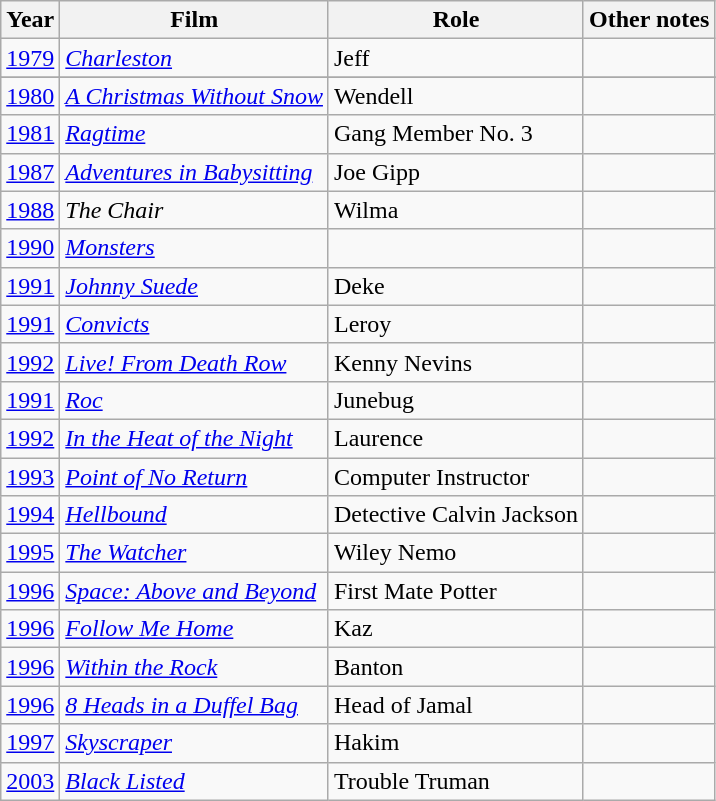<table class="wikitable" style="font-size: 100%;">
<tr>
<th>Year</th>
<th>Film</th>
<th>Role</th>
<th>Other notes</th>
</tr>
<tr>
<td><a href='#'>1979</a></td>
<td><em><a href='#'>Charleston</a></em></td>
<td>Jeff</td>
<td></td>
</tr>
<tr>
</tr>
<tr>
<td><a href='#'>1980</a></td>
<td><em><a href='#'>A Christmas Without Snow</a></em></td>
<td>Wendell</td>
<td></td>
</tr>
<tr>
<td><a href='#'>1981</a></td>
<td><em><a href='#'>Ragtime</a></em></td>
<td>Gang Member No. 3</td>
<td></td>
</tr>
<tr>
<td><a href='#'>1987</a></td>
<td><em><a href='#'>Adventures in Babysitting</a></em></td>
<td>Joe Gipp</td>
<td></td>
</tr>
<tr>
<td><a href='#'>1988</a></td>
<td><em>The Chair</em></td>
<td>Wilma</td>
<td></td>
</tr>
<tr>
<td><a href='#'>1990</a></td>
<td><em><a href='#'>Monsters</a></em></td>
<td></td>
<td></td>
</tr>
<tr>
<td><a href='#'>1991</a></td>
<td><em><a href='#'>Johnny Suede</a></em></td>
<td>Deke</td>
<td></td>
</tr>
<tr>
<td><a href='#'>1991</a></td>
<td><em><a href='#'>Convicts</a></em></td>
<td>Leroy</td>
<td></td>
</tr>
<tr>
<td><a href='#'>1992</a></td>
<td><em><a href='#'>Live! From Death Row</a></em></td>
<td>Kenny Nevins</td>
<td></td>
</tr>
<tr>
<td><a href='#'>1991</a></td>
<td><em><a href='#'>Roc</a></em></td>
<td>Junebug</td>
<td></td>
</tr>
<tr>
<td><a href='#'>1992</a></td>
<td><em><a href='#'>In the Heat of the Night</a></em></td>
<td>Laurence</td>
<td></td>
</tr>
<tr>
<td><a href='#'>1993</a></td>
<td><em><a href='#'>Point of No Return</a></em></td>
<td>Computer Instructor</td>
<td></td>
</tr>
<tr>
<td><a href='#'>1994</a></td>
<td><em><a href='#'>Hellbound</a></em></td>
<td>Detective Calvin Jackson</td>
<td></td>
</tr>
<tr>
<td><a href='#'>1995</a></td>
<td><em><a href='#'>The Watcher</a></em></td>
<td>Wiley Nemo</td>
<td></td>
</tr>
<tr>
<td><a href='#'>1996</a></td>
<td><em><a href='#'>Space: Above and Beyond</a></em></td>
<td>First Mate Potter</td>
<td></td>
</tr>
<tr>
<td><a href='#'>1996</a></td>
<td><em><a href='#'>Follow Me Home</a></em></td>
<td>Kaz</td>
<td></td>
</tr>
<tr>
<td><a href='#'>1996</a></td>
<td><em><a href='#'>Within the Rock</a></em></td>
<td>Banton</td>
<td></td>
</tr>
<tr>
<td><a href='#'>1996</a></td>
<td><em><a href='#'>8 Heads in a Duffel Bag</a></em></td>
<td>Head of Jamal</td>
<td></td>
</tr>
<tr>
<td><a href='#'>1997</a></td>
<td><em><a href='#'>Skyscraper</a></em></td>
<td>Hakim</td>
<td></td>
</tr>
<tr>
<td><a href='#'>2003</a></td>
<td><em><a href='#'>Black Listed</a></em></td>
<td>Trouble Truman</td>
<td></td>
</tr>
</table>
